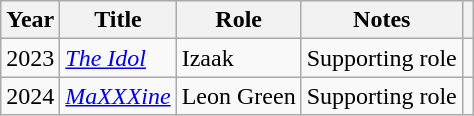<table class="wikitable">
<tr>
<th>Year</th>
<th>Title</th>
<th>Role</th>
<th>Notes</th>
<th></th>
</tr>
<tr>
<td>2023</td>
<td><em><a href='#'>The Idol</a></em></td>
<td>Izaak</td>
<td>Supporting role</td>
<td></td>
</tr>
<tr>
<td>2024</td>
<td><em><a href='#'>MaXXXine</a></em></td>
<td>Leon Green</td>
<td>Supporting role</td>
<td></td>
</tr>
</table>
